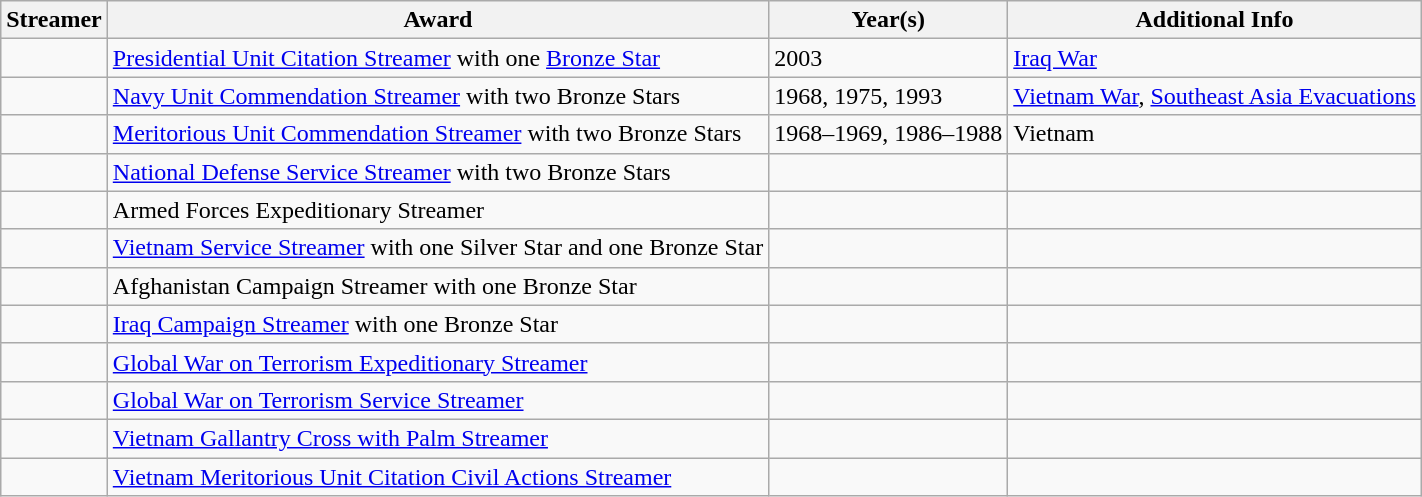<table class="wikitable" style="margin:auto;">
<tr>
<th>Streamer</th>
<th>Award</th>
<th>Year(s)</th>
<th>Additional Info</th>
</tr>
<tr>
<td></td>
<td><a href='#'>Presidential Unit Citation Streamer</a> with one <a href='#'>Bronze Star</a></td>
<td>2003</td>
<td><a href='#'>Iraq War</a></td>
</tr>
<tr>
<td></td>
<td><a href='#'>Navy Unit Commendation Streamer</a> with two Bronze Stars</td>
<td>1968, 1975, 1993</td>
<td><a href='#'>Vietnam War</a>, <a href='#'>Southeast Asia Evacuations</a></td>
</tr>
<tr>
<td></td>
<td><a href='#'>Meritorious Unit Commendation Streamer</a> with two Bronze Stars</td>
<td>1968–1969, 1986–1988</td>
<td>Vietnam</td>
</tr>
<tr>
<td></td>
<td><a href='#'>National Defense Service Streamer</a> with two Bronze Stars</td>
<td></td>
<td></td>
</tr>
<tr>
<td></td>
<td>Armed Forces Expeditionary Streamer</td>
<td></td>
<td></td>
</tr>
<tr>
<td></td>
<td><a href='#'>Vietnam Service Streamer</a> with one Silver Star and one Bronze Star</td>
<td></td>
<td></td>
</tr>
<tr>
<td></td>
<td>Afghanistan Campaign Streamer with one Bronze Star</td>
<td></td>
<td></td>
</tr>
<tr>
<td></td>
<td><a href='#'>Iraq Campaign Streamer</a> with one Bronze Star</td>
<td></td>
<td></td>
</tr>
<tr>
<td></td>
<td><a href='#'>Global War on Terrorism Expeditionary Streamer</a></td>
<td></td>
<td></td>
</tr>
<tr>
<td></td>
<td><a href='#'>Global War on Terrorism Service Streamer</a></td>
<td></td>
<td></td>
</tr>
<tr>
<td></td>
<td><a href='#'>Vietnam Gallantry Cross with Palm Streamer</a></td>
<td></td>
<td></td>
</tr>
<tr>
<td></td>
<td><a href='#'>Vietnam Meritorious Unit Citation Civil Actions Streamer</a></td>
<td></td>
<td></td>
</tr>
</table>
